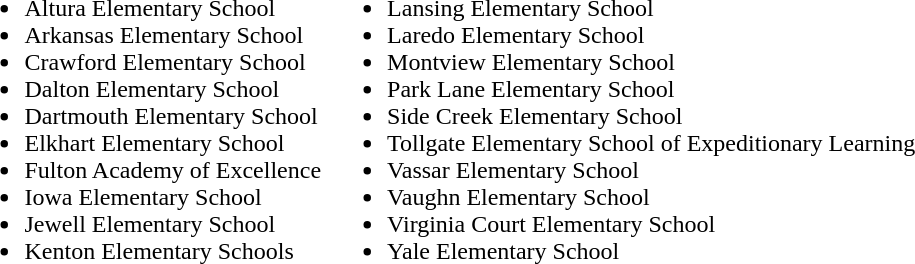<table>
<tr>
<td valign="top"><br><ul><li>Altura Elementary School</li><li>Arkansas Elementary School</li><li>Crawford Elementary School</li><li>Dalton Elementary School</li><li>Dartmouth Elementary School</li><li>Elkhart Elementary School</li><li>Fulton Academy of Excellence</li><li>Iowa Elementary School</li><li>Jewell Elementary School</li><li>Kenton Elementary Schools</li></ul></td>
<td valign="top"><br><ul><li>Lansing Elementary School</li><li>Laredo Elementary School</li><li>Montview Elementary School</li><li>Park Lane Elementary School</li><li>Side Creek Elementary School</li><li>Tollgate Elementary School of Expeditionary Learning</li><li>Vassar Elementary School</li><li>Vaughn Elementary School</li><li>Virginia Court Elementary School</li><li>Yale Elementary School</li></ul></td>
</tr>
</table>
